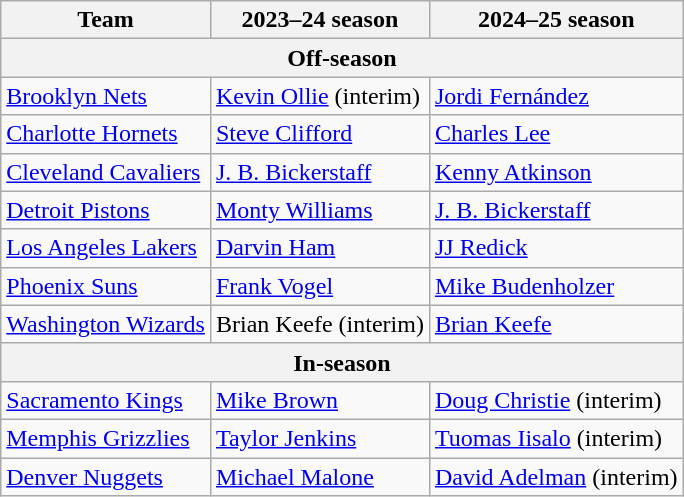<table class="wikitable">
<tr>
<th>Team</th>
<th>2023–24 season</th>
<th>2024–25 season</th>
</tr>
<tr>
<th colspan="3">Off-season</th>
</tr>
<tr>
<td><a href='#'>Brooklyn Nets</a></td>
<td><a href='#'>Kevin Ollie</a> (interim)</td>
<td><a href='#'>Jordi Fernández</a></td>
</tr>
<tr>
<td><a href='#'>Charlotte Hornets</a></td>
<td><a href='#'>Steve Clifford</a></td>
<td><a href='#'>Charles Lee</a></td>
</tr>
<tr>
<td><a href='#'>Cleveland Cavaliers</a></td>
<td><a href='#'>J. B. Bickerstaff</a></td>
<td><a href='#'>Kenny Atkinson</a></td>
</tr>
<tr>
<td><a href='#'>Detroit Pistons</a></td>
<td><a href='#'>Monty Williams</a></td>
<td><a href='#'>J. B. Bickerstaff</a></td>
</tr>
<tr>
<td><a href='#'>Los Angeles Lakers</a></td>
<td><a href='#'>Darvin Ham</a></td>
<td><a href='#'>JJ Redick</a></td>
</tr>
<tr>
<td><a href='#'>Phoenix Suns</a></td>
<td><a href='#'>Frank Vogel</a></td>
<td><a href='#'>Mike Budenholzer</a></td>
</tr>
<tr>
<td><a href='#'>Washington Wizards</a></td>
<td>Brian Keefe (interim)</td>
<td><a href='#'>Brian Keefe</a></td>
</tr>
<tr>
<th colspan="3">In-season</th>
</tr>
<tr>
<td><a href='#'>Sacramento Kings</a></td>
<td><a href='#'>Mike Brown</a></td>
<td><a href='#'>Doug Christie</a> (interim)</td>
</tr>
<tr>
<td><a href='#'>Memphis Grizzlies</a></td>
<td><a href='#'>Taylor Jenkins</a></td>
<td><a href='#'>Tuomas Iisalo</a> (interim)</td>
</tr>
<tr>
<td><a href='#'>Denver Nuggets</a></td>
<td><a href='#'>Michael Malone</a></td>
<td><a href='#'>David Adelman</a> (interim)</td>
</tr>
</table>
